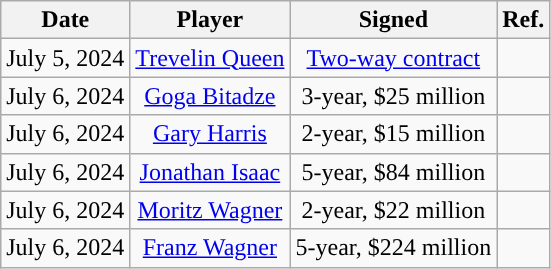<table class="wikitable sortable sortable" style="text-align: center">
<tr>
<th>Date</th>
<th>Player</th>
<th>Signed</th>
<th>Ref.</th>
</tr>
<tr>
<td>July 5, 2024</td>
<td><a href='#'>Trevelin Queen</a></td>
<td><a href='#'>Two-way contract</a></td>
<td></td>
</tr>
<tr>
<td>July 6, 2024</td>
<td><a href='#'>Goga Bitadze</a></td>
<td>3-year, $25 million</td>
<td></td>
</tr>
<tr>
<td>July 6, 2024</td>
<td><a href='#'>Gary Harris</a></td>
<td>2-year, $15 million</td>
<td></td>
</tr>
<tr>
<td>July 6, 2024</td>
<td><a href='#'>Jonathan Isaac</a></td>
<td>5-year, $84 million</td>
<td></td>
</tr>
<tr>
<td>July 6, 2024</td>
<td><a href='#'>Moritz Wagner</a></td>
<td>2-year, $22 million</td>
<td></td>
</tr>
<tr>
<td>July 6, 2024</td>
<td><a href='#'>Franz Wagner</a></td>
<td>5-year, $224 million</td>
<td></td>
</tr>
</table>
